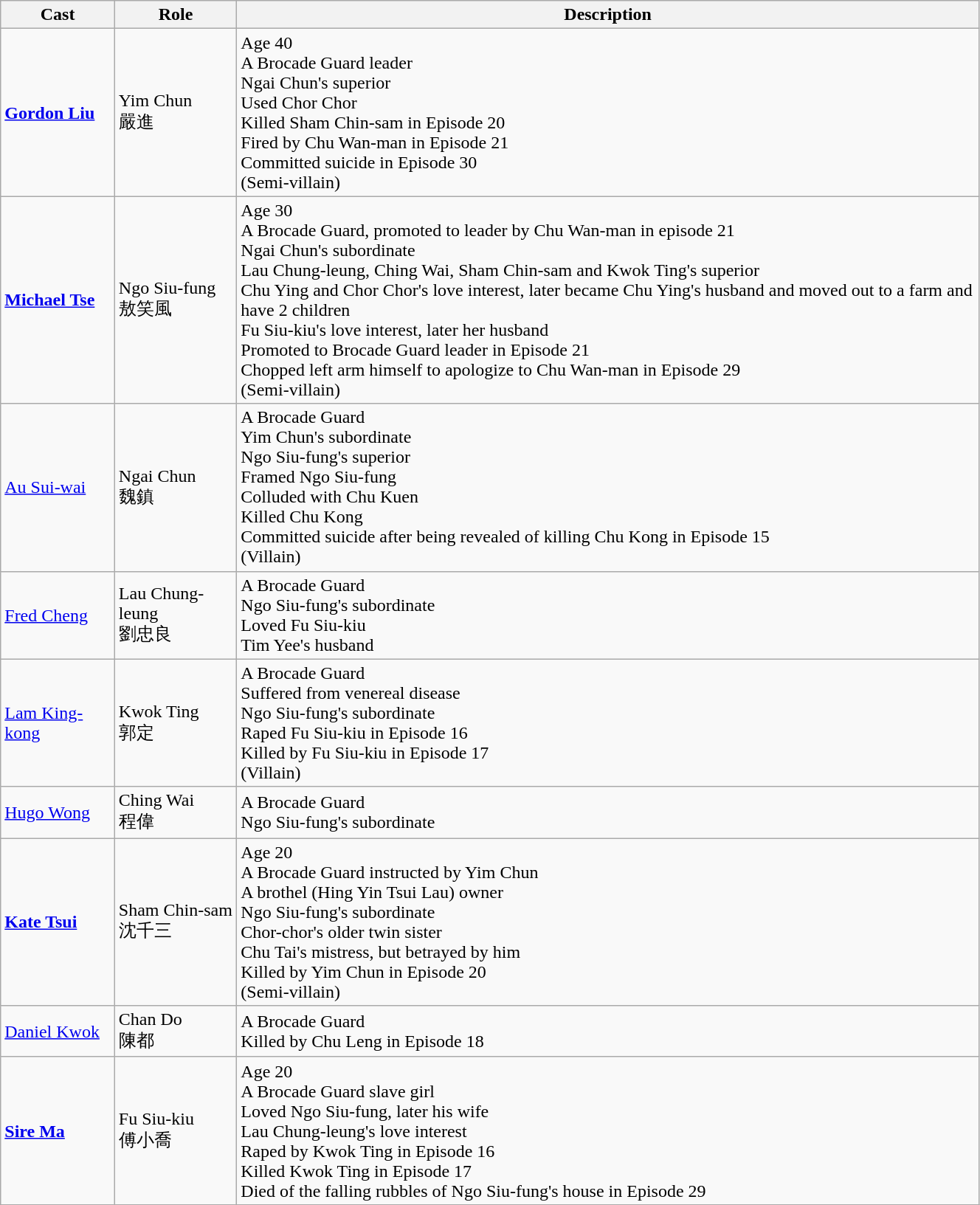<table class="wikitable" width="70%">
<tr>
<th>Cast</th>
<th>Role</th>
<th>Description</th>
</tr>
<tr>
<td><strong><a href='#'>Gordon Liu</a></strong></td>
<td>Yim Chun<br>嚴進</td>
<td>Age 40<br>A Brocade Guard leader<br>Ngai Chun's superior<br>Used Chor Chor<br>Killed Sham Chin-sam in Episode 20<br>Fired by Chu Wan-man in Episode 21<br>Committed suicide in Episode 30<br>(Semi-villain)</td>
</tr>
<tr>
<td><strong><a href='#'>Michael Tse</a></strong></td>
<td>Ngo Siu-fung<br>敖笑風</td>
<td>Age 30<br>A Brocade Guard, promoted to leader by Chu Wan-man in episode 21<br>Ngai Chun's subordinate<br>Lau Chung-leung, Ching Wai, Sham Chin-sam and Kwok Ting's superior<br>Chu Ying and Chor Chor's love interest, later became Chu Ying's husband and moved out to a farm and have 2 children<br>Fu Siu-kiu's love interest, later her husband<br>Promoted to Brocade Guard leader in Episode 21<br>Chopped left arm himself to apologize to Chu Wan-man in Episode 29<br>(Semi-villain)</td>
</tr>
<tr>
<td><a href='#'>Au Sui-wai</a></td>
<td>Ngai Chun<br>魏鎮</td>
<td>A Brocade Guard <br>Yim Chun's subordinate<br>Ngo Siu-fung's superior<br>Framed Ngo Siu-fung<br>Colluded with Chu Kuen<br>Killed Chu Kong<br>Committed suicide after being revealed of killing Chu Kong in Episode 15<br>(Villain)</td>
</tr>
<tr>
<td><a href='#'>Fred Cheng</a></td>
<td>Lau Chung-leung<br>劉忠良</td>
<td>A Brocade Guard<br>Ngo Siu-fung's subordinate<br>Loved Fu Siu-kiu<br>Tim Yee's husband</td>
</tr>
<tr>
<td><a href='#'>Lam King-kong</a></td>
<td>Kwok Ting<br>郭定</td>
<td>A Brocade Guard<br>Suffered from venereal disease<br>Ngo Siu-fung's subordinate<br>Raped Fu Siu-kiu in Episode 16<br>Killed by Fu Siu-kiu in Episode 17<br>(Villain)</td>
</tr>
<tr>
<td><a href='#'>Hugo Wong</a></td>
<td>Ching Wai<br>程偉</td>
<td>A Brocade Guard<br>Ngo Siu-fung's subordinate</td>
</tr>
<tr>
<td><strong><a href='#'>Kate Tsui</a></strong></td>
<td>Sham Chin-sam<br>沈千三</td>
<td>Age 20<br>A Brocade Guard instructed by Yim Chun<br>A brothel (Hing Yin Tsui Lau) owner<br>Ngo Siu-fung's subordinate<br>Chor-chor's older twin sister<br>Chu Tai's mistress, but betrayed by him<br>Killed by Yim Chun in Episode 20<br>(Semi-villain)</td>
</tr>
<tr>
<td><a href='#'>Daniel Kwok</a></td>
<td>Chan Do<br>陳都</td>
<td>A Brocade Guard<br>Killed by Chu Leng in Episode 18</td>
</tr>
<tr>
<td><strong><a href='#'>Sire Ma</a></strong></td>
<td>Fu Siu-kiu<br>傅小喬</td>
<td>Age 20<br>A Brocade Guard slave girl<br>Loved Ngo Siu-fung, later his wife<br>Lau Chung-leung's love interest<br>Raped by Kwok Ting in Episode 16<br>Killed Kwok Ting in Episode 17<br>Died of the falling rubbles of Ngo Siu-fung's house in Episode 29</td>
</tr>
<tr>
</tr>
</table>
